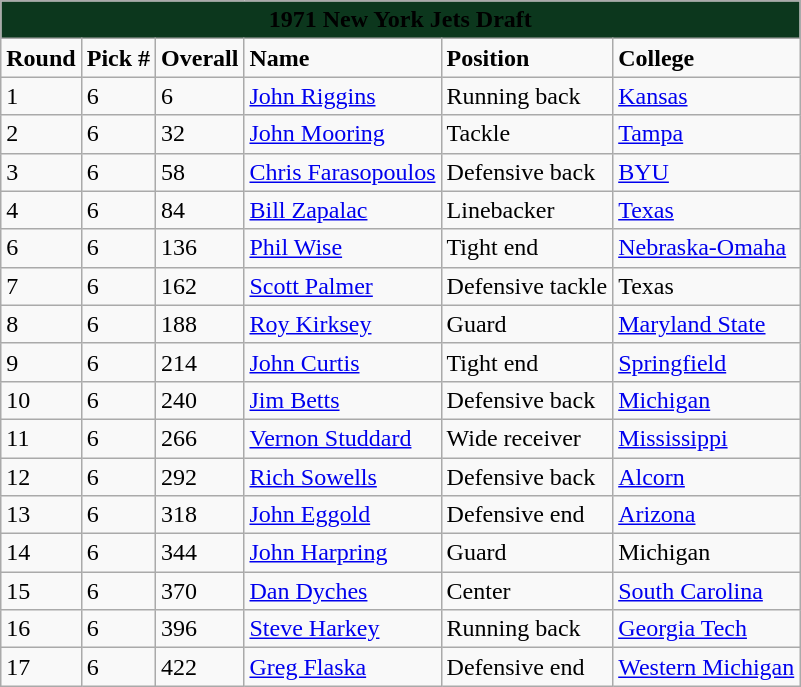<table class="wikitable">
<tr>
<th colspan="60" style="background-color: #0C371D;"><div>1971 New York Jets Draft</div></th>
</tr>
<tr>
<td><strong>Round</strong></td>
<td><strong>Pick #</strong></td>
<td><strong>Overall</strong></td>
<td><strong>Name</strong></td>
<td><strong>Position</strong></td>
<td><strong>College</strong></td>
</tr>
<tr>
<td>1</td>
<td>6</td>
<td>6</td>
<td><a href='#'>John Riggins</a></td>
<td>Running back</td>
<td><a href='#'>Kansas</a></td>
</tr>
<tr>
<td>2</td>
<td>6</td>
<td>32</td>
<td><a href='#'>John Mooring</a></td>
<td>Tackle</td>
<td><a href='#'>Tampa</a></td>
</tr>
<tr>
<td>3</td>
<td>6</td>
<td>58</td>
<td><a href='#'>Chris Farasopoulos</a></td>
<td>Defensive back</td>
<td><a href='#'>BYU</a></td>
</tr>
<tr>
<td>4</td>
<td>6</td>
<td>84</td>
<td><a href='#'>Bill Zapalac</a></td>
<td>Linebacker</td>
<td><a href='#'>Texas</a></td>
</tr>
<tr>
<td>6</td>
<td>6</td>
<td>136</td>
<td><a href='#'>Phil Wise</a></td>
<td>Tight end</td>
<td><a href='#'>Nebraska-Omaha</a></td>
</tr>
<tr>
<td>7</td>
<td>6</td>
<td>162</td>
<td><a href='#'>Scott Palmer</a></td>
<td>Defensive tackle</td>
<td>Texas</td>
</tr>
<tr>
<td>8</td>
<td>6</td>
<td>188</td>
<td><a href='#'>Roy Kirksey</a></td>
<td>Guard</td>
<td><a href='#'>Maryland State</a></td>
</tr>
<tr>
<td>9</td>
<td>6</td>
<td>214</td>
<td><a href='#'>John Curtis</a></td>
<td>Tight end</td>
<td><a href='#'>Springfield</a></td>
</tr>
<tr>
<td>10</td>
<td>6</td>
<td>240</td>
<td><a href='#'>Jim Betts</a></td>
<td>Defensive back</td>
<td><a href='#'>Michigan</a></td>
</tr>
<tr>
<td>11</td>
<td>6</td>
<td>266</td>
<td><a href='#'>Vernon Studdard</a></td>
<td>Wide receiver</td>
<td><a href='#'>Mississippi</a></td>
</tr>
<tr>
<td>12</td>
<td>6</td>
<td>292</td>
<td><a href='#'>Rich Sowells</a></td>
<td>Defensive back</td>
<td><a href='#'>Alcorn</a></td>
</tr>
<tr>
<td>13</td>
<td>6</td>
<td>318</td>
<td><a href='#'>John Eggold</a></td>
<td>Defensive end</td>
<td><a href='#'>Arizona</a></td>
</tr>
<tr>
<td>14</td>
<td>6</td>
<td>344</td>
<td><a href='#'>John Harpring</a></td>
<td>Guard</td>
<td>Michigan</td>
</tr>
<tr>
<td>15</td>
<td>6</td>
<td>370</td>
<td><a href='#'>Dan Dyches</a></td>
<td>Center</td>
<td><a href='#'>South Carolina</a></td>
</tr>
<tr>
<td>16</td>
<td>6</td>
<td>396</td>
<td><a href='#'>Steve Harkey</a></td>
<td>Running back</td>
<td><a href='#'>Georgia Tech</a></td>
</tr>
<tr>
<td>17</td>
<td>6</td>
<td>422</td>
<td><a href='#'>Greg Flaska</a></td>
<td>Defensive end</td>
<td><a href='#'>Western Michigan</a></td>
</tr>
</table>
